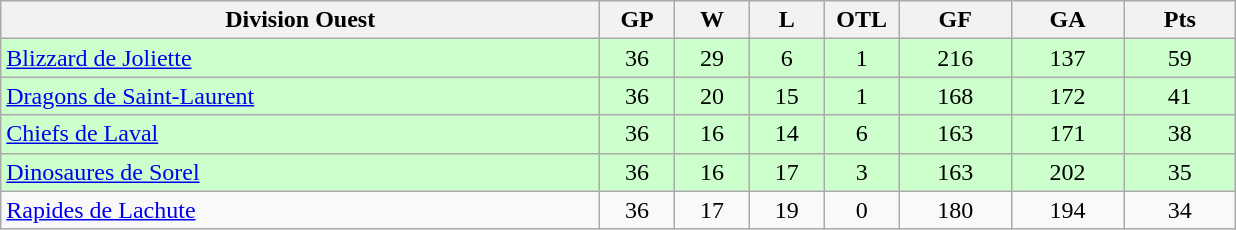<table class="wikitable">
<tr>
<th width="40%" bgcolor="#e0e0e0">Division Ouest</th>
<th width="5%" bgcolor="#e0e0e0">GP</th>
<th width="5%" bgcolor="#e0e0e0">W</th>
<th width="5%" bgcolor="#e0e0e0">L</th>
<th width="5%" bgcolor="#e0e0e0">OTL</th>
<th width="7.5%" bgcolor="#e0e0e0">GF</th>
<th width="7.5%" bgcolor="#e0e0e0">GA</th>
<th width="7.5%" bgcolor="#e0e0e0">Pts</th>
</tr>
<tr align="center" bgcolor="#CCFFCC">
<td align="left"><a href='#'>Blizzard de Joliette</a></td>
<td>36</td>
<td>29</td>
<td>6</td>
<td>1</td>
<td>216</td>
<td>137</td>
<td>59</td>
</tr>
<tr align="center" bgcolor="#CCFFCC">
<td align="left"><a href='#'>Dragons de Saint-Laurent</a></td>
<td>36</td>
<td>20</td>
<td>15</td>
<td>1</td>
<td>168</td>
<td>172</td>
<td>41</td>
</tr>
<tr align="center" bgcolor="#CCFFCC">
<td align="left"><a href='#'>Chiefs de Laval</a></td>
<td>36</td>
<td>16</td>
<td>14</td>
<td>6</td>
<td>163</td>
<td>171</td>
<td>38</td>
</tr>
<tr align="center" bgcolor="#CCFFCC">
<td align="left"><a href='#'>Dinosaures de Sorel</a></td>
<td>36</td>
<td>16</td>
<td>17</td>
<td>3</td>
<td>163</td>
<td>202</td>
<td>35</td>
</tr>
<tr align="center">
<td align="left"><a href='#'>Rapides de Lachute</a></td>
<td>36</td>
<td>17</td>
<td>19</td>
<td>0</td>
<td>180</td>
<td>194</td>
<td>34</td>
</tr>
</table>
